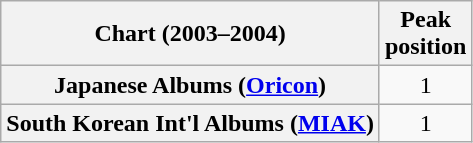<table class="wikitable plainrowheaders" style="text-align:center">
<tr>
<th scope="col">Chart (2003–2004)</th>
<th scope="col">Peak<br>position</th>
</tr>
<tr>
<th scope="row">Japanese Albums (<a href='#'>Oricon</a>)</th>
<td>1</td>
</tr>
<tr>
<th scope="row">South Korean Int'l Albums (<a href='#'>MIAK</a>)</th>
<td>1</td>
</tr>
</table>
